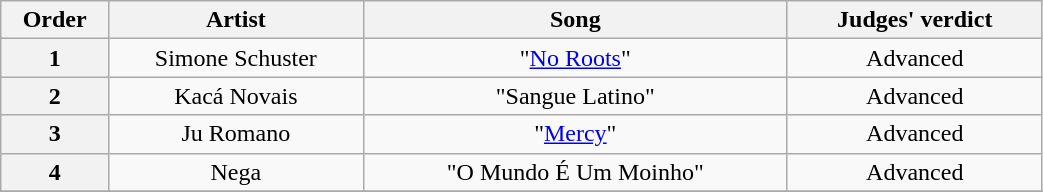<table class="wikitable" style="text-align:center; width:55%;">
<tr>
<th scope="col" width="05%">Order</th>
<th scope="col" width="15%">Artist</th>
<th scope="col" width="25%">Song</th>
<th scope="col" width="15%">Judges' verdict</th>
</tr>
<tr>
<th>1</th>
<td>Simone Schuster</td>
<td>"<a href='#'>No Roots</a>"</td>
<td>Advanced</td>
</tr>
<tr>
<th>2</th>
<td>Kacá Novais</td>
<td>"Sangue Latino"</td>
<td>Advanced</td>
</tr>
<tr>
<th>3</th>
<td>Ju Romano</td>
<td>"<a href='#'>Mercy</a>"</td>
<td>Advanced</td>
</tr>
<tr>
<th>4</th>
<td>Nega</td>
<td>"O Mundo É Um Moinho"</td>
<td>Advanced</td>
</tr>
<tr>
</tr>
</table>
